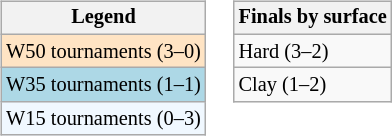<table>
<tr valign=top>
<td><br><table class="wikitable" style="font-size:85%">
<tr>
<th>Legend</th>
</tr>
<tr style="background:#ffe4c4;">
<td>W50 tournaments (3–0)</td>
</tr>
<tr style="background:lightblue;">
<td>W35 tournaments (1–1)</td>
</tr>
<tr style="background:#f0f8ff;">
<td>W15 tournaments (0–3)</td>
</tr>
</table>
</td>
<td><br><table class="wikitable" style="font-size:85%">
<tr>
<th>Finals by surface</th>
</tr>
<tr>
<td>Hard (3–2)</td>
</tr>
<tr>
<td>Clay (1–2)</td>
</tr>
</table>
</td>
</tr>
</table>
